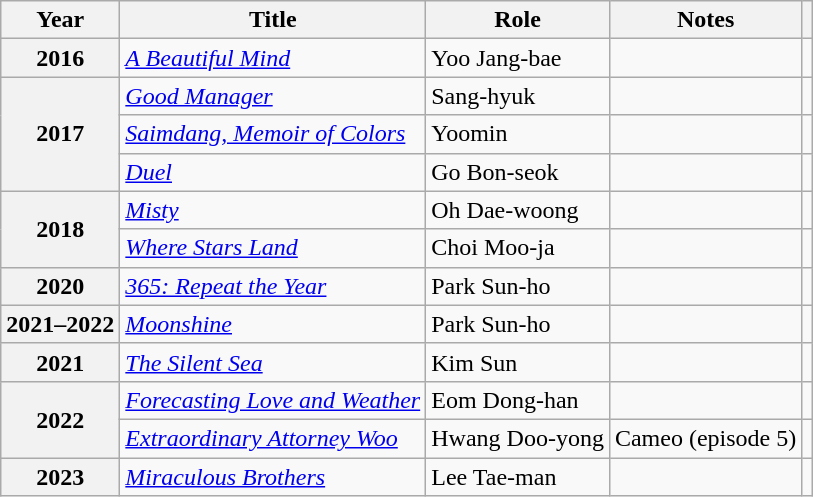<table class="wikitable plainrowheaders">
<tr>
<th scope="col">Year</th>
<th scope="col">Title</th>
<th scope="col">Role</th>
<th>Notes</th>
<th scope="col" class="unsortable"></th>
</tr>
<tr>
<th scope="row">2016</th>
<td><em><a href='#'>A Beautiful Mind</a></em></td>
<td>Yoo Jang-bae</td>
<td></td>
<td></td>
</tr>
<tr>
<th scope="row" rowspan="3">2017</th>
<td><em><a href='#'>Good Manager</a></em></td>
<td>Sang-hyuk</td>
<td></td>
<td></td>
</tr>
<tr>
<td><em><a href='#'>Saimdang, Memoir of Colors</a></em></td>
<td>Yoomin</td>
<td></td>
<td></td>
</tr>
<tr>
<td><em><a href='#'>Duel</a></em></td>
<td>Go Bon-seok</td>
<td></td>
<td></td>
</tr>
<tr>
<th scope="row" rowspan="2">2018</th>
<td><em><a href='#'>Misty</a></em></td>
<td>Oh Dae-woong</td>
<td></td>
<td></td>
</tr>
<tr>
<td><em><a href='#'>Where Stars Land</a></em></td>
<td>Choi Moo-ja</td>
<td></td>
<td></td>
</tr>
<tr>
<th scope="row">2020</th>
<td><em><a href='#'>365: Repeat the Year</a></em></td>
<td>Park Sun-ho</td>
<td></td>
<td></td>
</tr>
<tr>
<th scope="row">2021–2022</th>
<td><em><a href='#'>Moonshine</a></em></td>
<td>Park Sun-ho</td>
<td></td>
<td></td>
</tr>
<tr>
<th scope="row">2021</th>
<td><em><a href='#'>The Silent Sea</a></em></td>
<td>Kim Sun</td>
<td></td>
</tr>
<tr>
<th scope="row" rowspan=2>2022</th>
<td><em><a href='#'>Forecasting Love and Weather</a></em></td>
<td>Eom Dong-han</td>
<td></td>
<td></td>
</tr>
<tr>
<td><em><a href='#'>Extraordinary Attorney Woo</a></em></td>
<td>Hwang Doo-yong</td>
<td>Cameo (episode 5)</td>
<td></td>
</tr>
<tr>
<th scope="row">2023</th>
<td><em><a href='#'>Miraculous Brothers</a></em></td>
<td>Lee Tae-man</td>
<td></td>
<td></td>
</tr>
</table>
